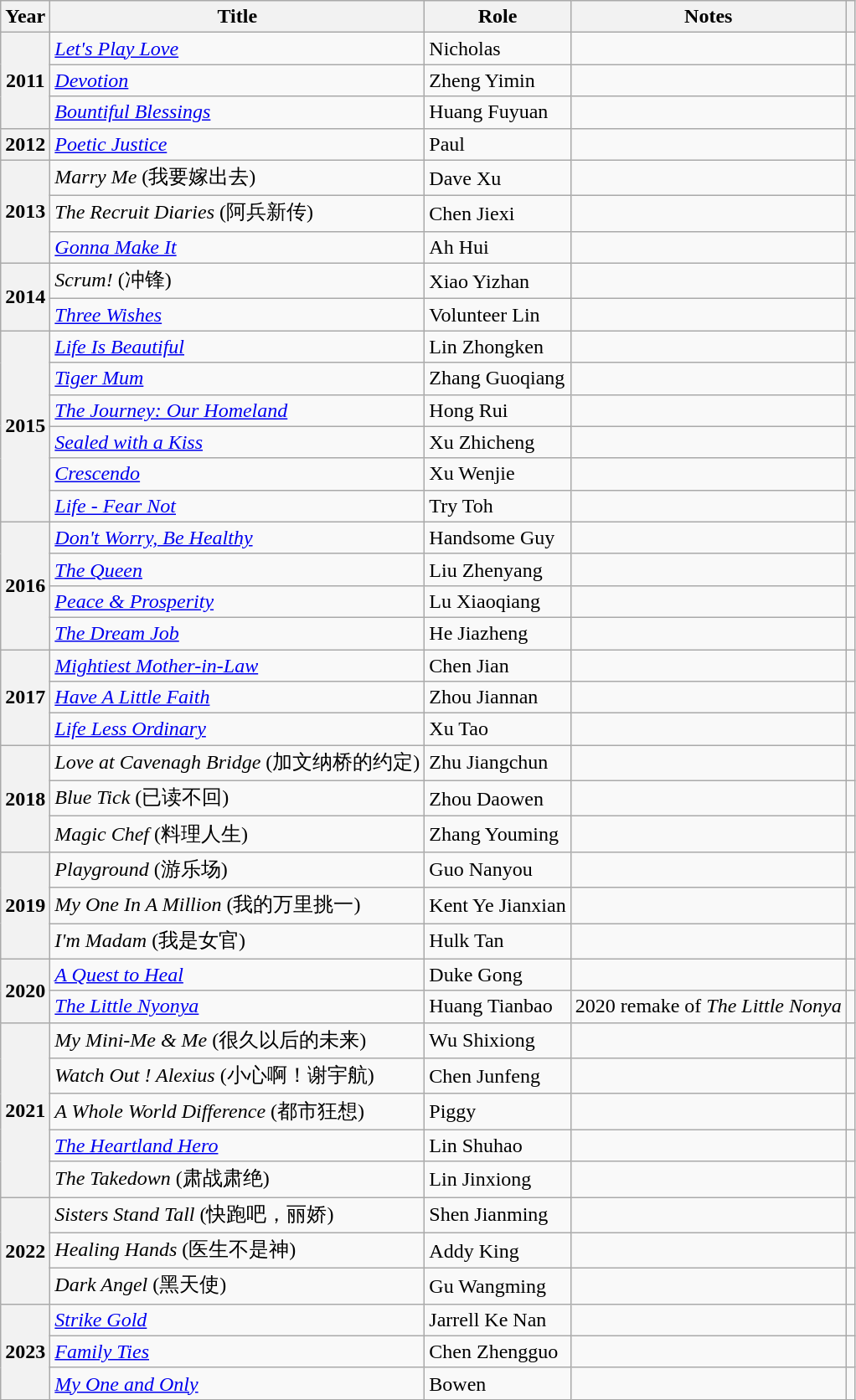<table class="wikitable sortable plainrowheaders">
<tr>
<th scope="col">Year</th>
<th scope="col">Title</th>
<th scope="col">Role</th>
<th scope="col" class="unsortable">Notes</th>
<th scope="col" class="unsortable"></th>
</tr>
<tr>
<th scope="row" rowspan="3">2011</th>
<td><em><a href='#'>Let's Play Love</a></em></td>
<td>Nicholas</td>
<td></td>
<td></td>
</tr>
<tr>
<td><em><a href='#'>Devotion</a></em></td>
<td>Zheng Yimin</td>
<td></td>
<td></td>
</tr>
<tr>
<td><em><a href='#'>Bountiful Blessings</a></em></td>
<td>Huang Fuyuan</td>
<td></td>
<td></td>
</tr>
<tr>
<th scope="row" rowspan="1">2012</th>
<td><em><a href='#'>Poetic Justice</a></em></td>
<td>Paul</td>
<td></td>
<td></td>
</tr>
<tr>
<th scope="row" rowspan="3">2013</th>
<td><em>Marry Me</em> (我要嫁出去)</td>
<td>Dave Xu</td>
<td></td>
<td></td>
</tr>
<tr>
<td><em>The Recruit Diaries</em> (阿兵新传)</td>
<td>Chen Jiexi</td>
<td></td>
<td></td>
</tr>
<tr>
<td><em><a href='#'>Gonna Make It</a></em></td>
<td>Ah Hui</td>
<td></td>
<td></td>
</tr>
<tr>
<th scope="row" rowspan="2">2014</th>
<td><em>Scrum!</em> (冲锋)</td>
<td>Xiao Yizhan</td>
<td></td>
<td></td>
</tr>
<tr>
<td><em><a href='#'>Three Wishes</a></em></td>
<td>Volunteer Lin</td>
<td></td>
<td></td>
</tr>
<tr>
<th scope="row" rowspan="6">2015</th>
<td><em><a href='#'>Life Is Beautiful</a></em></td>
<td>Lin Zhongken</td>
<td></td>
<td></td>
</tr>
<tr>
<td><em><a href='#'>Tiger Mum</a></em></td>
<td>Zhang Guoqiang</td>
<td></td>
<td></td>
</tr>
<tr>
<td><em><a href='#'>The Journey: Our Homeland</a></em></td>
<td>Hong Rui</td>
<td></td>
<td></td>
</tr>
<tr>
<td><em><a href='#'>Sealed with a Kiss</a></em></td>
<td>Xu Zhicheng</td>
<td></td>
<td></td>
</tr>
<tr>
<td><em><a href='#'>Crescendo</a></em></td>
<td>Xu Wenjie</td>
<td></td>
<td></td>
</tr>
<tr>
<td><em><a href='#'>Life - Fear Not</a></em></td>
<td>Try Toh</td>
<td></td>
<td></td>
</tr>
<tr>
<th scope="row" rowspan="4">2016</th>
<td><em><a href='#'>Don't Worry, Be Healthy</a></em></td>
<td>Handsome Guy</td>
<td></td>
<td></td>
</tr>
<tr>
<td><em><a href='#'>The Queen</a></em></td>
<td>Liu Zhenyang</td>
<td></td>
<td></td>
</tr>
<tr>
<td><em><a href='#'>Peace & Prosperity</a></em></td>
<td>Lu Xiaoqiang</td>
<td></td>
<td></td>
</tr>
<tr>
<td><em><a href='#'>The Dream Job</a></em></td>
<td>He Jiazheng</td>
<td></td>
<td></td>
</tr>
<tr>
<th scope="row" rowspan="3">2017</th>
<td><em><a href='#'>Mightiest Mother-in-Law</a></em></td>
<td>Chen Jian</td>
<td></td>
<td></td>
</tr>
<tr>
<td><em><a href='#'>Have A Little Faith</a></em></td>
<td>Zhou Jiannan</td>
<td></td>
<td></td>
</tr>
<tr>
<td><em><a href='#'>Life Less Ordinary</a></em></td>
<td>Xu Tao</td>
<td></td>
<td></td>
</tr>
<tr>
<th scope="row" rowspan="3">2018</th>
<td><em>Love at Cavenagh Bridge</em> (加文纳桥的约定)</td>
<td>Zhu Jiangchun</td>
<td></td>
<td></td>
</tr>
<tr>
<td><em>Blue Tick</em> (已读不回)</td>
<td>Zhou Daowen</td>
<td></td>
<td></td>
</tr>
<tr>
<td><em>Magic Chef</em> (料理人生)</td>
<td>Zhang Youming</td>
<td></td>
<td></td>
</tr>
<tr>
<th scope="row" rowspan="3">2019</th>
<td><em>Playground</em> (游乐场)</td>
<td>Guo Nanyou</td>
<td></td>
<td></td>
</tr>
<tr>
<td><em>My One In A Million</em> (我的万里挑一)</td>
<td>Kent Ye Jianxian</td>
<td></td>
<td></td>
</tr>
<tr>
<td><em>I'm Madam</em> (我是女官)</td>
<td>Hulk Tan</td>
<td></td>
<td></td>
</tr>
<tr>
<th scope="row" rowspan="2">2020</th>
<td><em><a href='#'>A Quest to Heal</a></em></td>
<td>Duke Gong</td>
<td></td>
<td></td>
</tr>
<tr>
<td><em><a href='#'>The Little Nyonya</a></em></td>
<td>Huang Tianbao</td>
<td>2020 remake of <em>The Little Nonya</em></td>
<td></td>
</tr>
<tr>
<th scope="row" rowspan="5">2021</th>
<td><em>My Mini-Me & Me</em> (很久以后的未来)</td>
<td>Wu Shixiong</td>
<td></td>
<td></td>
</tr>
<tr>
<td><em> Watch Out ! Alexius</em> (小心啊！谢宇航)</td>
<td>Chen Junfeng</td>
<td></td>
<td></td>
</tr>
<tr>
<td><em>A Whole World Difference</em> (都市狂想)</td>
<td>Piggy</td>
<td></td>
<td></td>
</tr>
<tr>
<td><em><a href='#'>The Heartland Hero</a></em></td>
<td>Lin Shuhao</td>
<td></td>
<td></td>
</tr>
<tr>
<td><em>The Takedown</em> (肃战肃绝)</td>
<td>Lin Jinxiong</td>
<td></td>
<td></td>
</tr>
<tr>
<th scope="row" rowspan="3">2022</th>
<td><em>Sisters Stand Tall</em> (快跑吧，丽娇)</td>
<td>Shen Jianming</td>
<td></td>
<td></td>
</tr>
<tr>
<td><em>Healing Hands</em> (医生不是神)</td>
<td>Addy King</td>
<td></td>
<td></td>
</tr>
<tr>
<td><em>Dark Angel</em> (黑天使)</td>
<td>Gu Wangming</td>
<td></td>
<td></td>
</tr>
<tr>
<th scope="row" rowspan="3">2023</th>
<td><em><a href='#'>Strike Gold</a></em></td>
<td>Jarrell Ke Nan</td>
<td></td>
<td></td>
</tr>
<tr>
<td><em><a href='#'>Family Ties</a></em></td>
<td>Chen Zhengguo</td>
<td></td>
<td></td>
</tr>
<tr>
<td><em><a href='#'>My One and Only</a></em></td>
<td>Bowen</td>
<td></td>
<td></td>
</tr>
</table>
